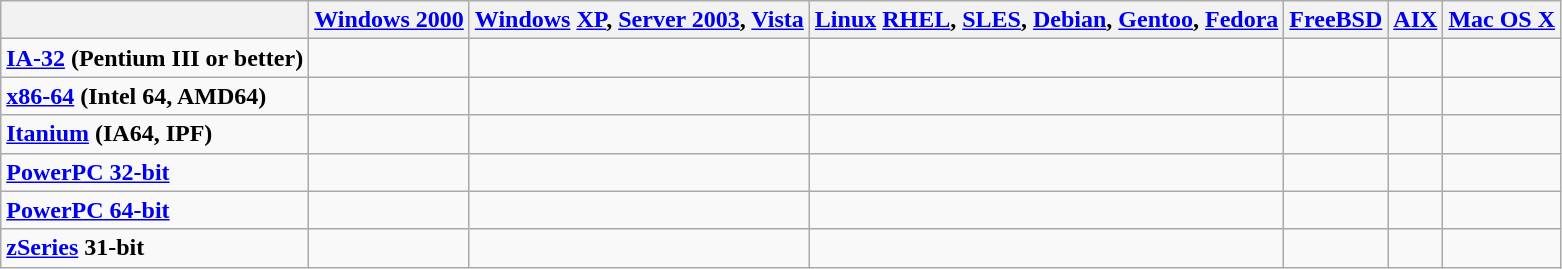<table class="wikitable">
<tr>
<th></th>
<th><a href='#'>Windows 2000</a></th>
<th><a href='#'>Windows</a> <a href='#'>XP</a>, <a href='#'>Server 2003</a>, <a href='#'>Vista</a></th>
<th><a href='#'>Linux</a> <a href='#'>RHEL</a>, <a href='#'>SLES</a>, <a href='#'>Debian</a>, <a href='#'>Gentoo</a>, <a href='#'>Fedora</a></th>
<th><a href='#'>FreeBSD</a></th>
<th><a href='#'>AIX</a></th>
<th><a href='#'>Mac OS X</a></th>
</tr>
<tr>
<td><strong><a href='#'>IA-32</a> (Pentium III or better)</strong></td>
<td></td>
<td></td>
<td></td>
<td></td>
<td></td>
<td></td>
</tr>
<tr>
<td><strong><a href='#'>x86-64</a> (Intel 64, AMD64)</strong></td>
<td></td>
<td></td>
<td></td>
<td></td>
<td></td>
<td></td>
</tr>
<tr>
<td><strong><a href='#'>Itanium</a> (IA64, IPF)</strong></td>
<td></td>
<td></td>
<td></td>
<td></td>
<td></td>
<td></td>
</tr>
<tr>
<td><strong><a href='#'>PowerPC 32-bit</a></strong></td>
<td></td>
<td></td>
<td></td>
<td></td>
<td></td>
<td></td>
</tr>
<tr>
<td><strong><a href='#'>PowerPC 64-bit</a></strong></td>
<td></td>
<td></td>
<td></td>
<td></td>
<td></td>
<td></td>
</tr>
<tr>
<td><strong><a href='#'>zSeries</a> 31-bit</strong></td>
<td></td>
<td></td>
<td></td>
<td></td>
<td></td>
<td></td>
</tr>
</table>
